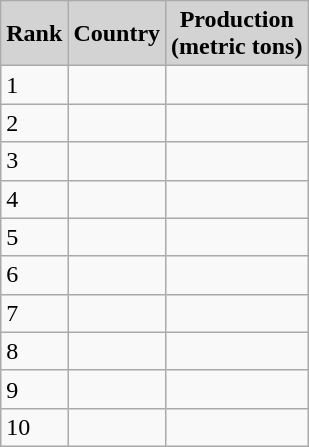<table class="wikitable sortable">
<tr>
<th style="background:lightgrey;">Rank</th>
<th style="background:lightgrey;">Country</th>
<th style="background:lightgrey;">Production<br>(metric tons)</th>
</tr>
<tr>
<td>1</td>
<td></td>
<td style="text-align:right"></td>
</tr>
<tr>
<td>2</td>
<td></td>
<td style="text-align:right"></td>
</tr>
<tr>
<td>3</td>
<td></td>
<td style="text-align:right"></td>
</tr>
<tr>
<td>4</td>
<td></td>
<td style="text-align:right"></td>
</tr>
<tr>
<td>5</td>
<td></td>
<td style="text-align:right"></td>
</tr>
<tr>
<td>6</td>
<td></td>
<td style="text-align:right"></td>
</tr>
<tr>
<td>7</td>
<td></td>
<td style="text-align:right"></td>
</tr>
<tr>
<td>8</td>
<td></td>
<td style="text-align:right"></td>
</tr>
<tr>
<td>9</td>
<td></td>
<td style="text-align:right"></td>
</tr>
<tr>
<td>10</td>
<td></td>
<td style="text-align:right"></td>
</tr>
</table>
